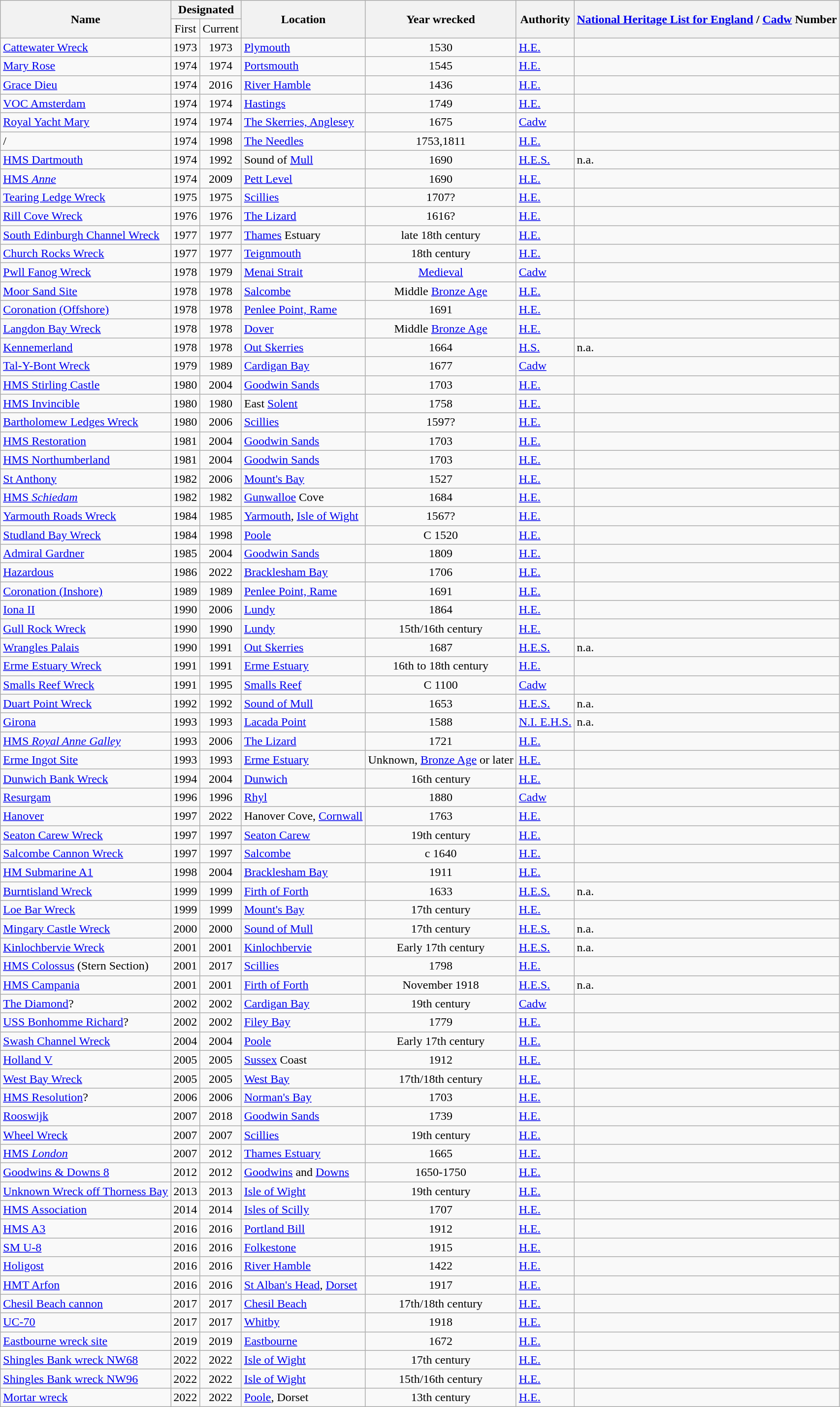<table class="wikitable" align=center>
<tr>
<th rowspan="2" align=center>Name</th>
<th colspan="2">Designated </th>
<th rowspan="2">Location</th>
<th rowspan="2">Year wrecked</th>
<th rowspan="2">Authority </th>
<th rowspan="2"><a href='#'>National Heritage List for England</a> / <a href='#'>Cadw</a> Number</th>
</tr>
<tr>
<td align=center>First</td>
<td align=center>Current</td>
</tr>
<tr>
<td><a href='#'>Cattewater Wreck</a></td>
<td>1973 </td>
<td align=center>1973</td>
<td><a href='#'>Plymouth</a></td>
<td align=center>1530</td>
<td><a href='#'>H.E.</a> </td>
<td></td>
</tr>
<tr>
<td><a href='#'>Mary Rose</a></td>
<td>1974 </td>
<td align=center>1974</td>
<td><a href='#'>Portsmouth</a></td>
<td align=center>1545</td>
<td><a href='#'>H.E.</a> </td>
<td></td>
</tr>
<tr>
<td><a href='#'>Grace Dieu</a></td>
<td>1974 </td>
<td align=center>2016</td>
<td><a href='#'>River Hamble</a></td>
<td align=center>1436</td>
<td><a href='#'>H.E.</a> </td>
<td></td>
</tr>
<tr>
<td><a href='#'>VOC Amsterdam</a></td>
<td>1974 </td>
<td align=center>1974</td>
<td><a href='#'>Hastings</a></td>
<td align=center>1749</td>
<td><a href='#'>H.E.</a> </td>
<td></td>
</tr>
<tr>
<td><a href='#'>Royal Yacht Mary</a></td>
<td>1974 </td>
<td align=center>1974</td>
<td><a href='#'>The Skerries, Anglesey</a></td>
<td align=center>1675</td>
<td><a href='#'>Cadw</a> </td>
<td></td>
</tr>
<tr>
<td>/</td>
<td>1974 </td>
<td align=center>1998 </td>
<td><a href='#'>The Needles</a></td>
<td align=center>1753,1811</td>
<td><a href='#'>H.E.</a> </td>
<td></td>
</tr>
<tr>
<td><a href='#'>HMS Dartmouth</a></td>
<td>1974 </td>
<td align=center>1992 </td>
<td>Sound of <a href='#'>Mull</a></td>
<td align=center>1690</td>
<td><a href='#'>H.E.S.</a> </td>
<td>n.a.</td>
</tr>
<tr>
<td><a href='#'>HMS <em>Anne</em></a></td>
<td>1974 </td>
<td align=center>2009 </td>
<td><a href='#'>Pett Level</a></td>
<td align=center>1690</td>
<td><a href='#'>H.E.</a> </td>
<td></td>
</tr>
<tr>
<td><a href='#'>Tearing Ledge Wreck</a></td>
<td>1975 </td>
<td align=center>1975</td>
<td><a href='#'>Scillies</a></td>
<td align=center>1707? </td>
<td><a href='#'>H.E.</a> </td>
<td></td>
</tr>
<tr>
<td><a href='#'>Rill Cove Wreck</a></td>
<td>1976 </td>
<td align=center>1976</td>
<td><a href='#'>The Lizard</a></td>
<td align=center>1616? </td>
<td><a href='#'>H.E.</a> </td>
<td></td>
</tr>
<tr>
<td><a href='#'>South Edinburgh Channel Wreck</a></td>
<td>1977 </td>
<td align=center>1977</td>
<td><a href='#'>Thames</a> Estuary</td>
<td align=center>late 18th century</td>
<td><a href='#'>H.E.</a> </td>
<td></td>
</tr>
<tr>
<td><a href='#'>Church Rocks Wreck</a></td>
<td>1977 </td>
<td align=center>1977</td>
<td><a href='#'>Teignmouth</a></td>
<td align=center>18th century</td>
<td><a href='#'>H.E.</a> </td>
<td></td>
</tr>
<tr>
<td><a href='#'>Pwll Fanog Wreck</a></td>
<td>1978 </td>
<td align=center>1979 </td>
<td><a href='#'>Menai Strait</a></td>
<td align=center><a href='#'>Medieval</a></td>
<td><a href='#'>Cadw</a> </td>
<td></td>
</tr>
<tr>
<td><a href='#'>Moor Sand Site</a></td>
<td>1978 </td>
<td align=center>1978</td>
<td><a href='#'>Salcombe</a></td>
<td align=center>Middle <a href='#'>Bronze Age</a></td>
<td><a href='#'>H.E.</a> </td>
<td></td>
</tr>
<tr>
<td><a href='#'>Coronation (Offshore)</a></td>
<td>1978 </td>
<td align=center>1978</td>
<td><a href='#'>Penlee Point, Rame</a></td>
<td align=center>1691 </td>
<td><a href='#'>H.E.</a> </td>
<td></td>
</tr>
<tr>
<td><a href='#'>Langdon Bay Wreck</a></td>
<td>1978 </td>
<td align=center>1978</td>
<td><a href='#'>Dover</a></td>
<td align=center>Middle <a href='#'>Bronze Age</a></td>
<td><a href='#'>H.E.</a> </td>
<td></td>
</tr>
<tr>
<td><a href='#'>Kennemerland</a></td>
<td>1978 </td>
<td align=center>1978</td>
<td><a href='#'>Out Skerries</a></td>
<td align=center>1664</td>
<td><a href='#'>H.S.</a> </td>
<td>n.a.</td>
</tr>
<tr>
<td><a href='#'>Tal-Y-Bont Wreck</a></td>
<td>1979 </td>
<td align=center>1989 </td>
<td><a href='#'>Cardigan Bay</a></td>
<td align=center>1677</td>
<td><a href='#'>Cadw</a> </td>
<td></td>
</tr>
<tr>
<td><a href='#'>HMS Stirling Castle</a></td>
<td>1980 </td>
<td align=center>2004 </td>
<td><a href='#'>Goodwin Sands</a></td>
<td align=center>1703</td>
<td><a href='#'>H.E.</a> </td>
<td></td>
</tr>
<tr>
<td><a href='#'>HMS Invincible</a></td>
<td>1980 </td>
<td align=center>1980</td>
<td>East <a href='#'>Solent</a></td>
<td align=center>1758</td>
<td><a href='#'>H.E.</a> </td>
<td></td>
</tr>
<tr>
<td><a href='#'>Bartholomew Ledges Wreck</a></td>
<td>1980 </td>
<td align=center>2006 </td>
<td><a href='#'>Scillies</a></td>
<td align=center>1597? </td>
<td><a href='#'>H.E.</a> </td>
<td></td>
</tr>
<tr>
<td><a href='#'>HMS Restoration</a></td>
<td>1981 </td>
<td align=center>2004 </td>
<td><a href='#'>Goodwin Sands</a></td>
<td align=center>1703</td>
<td><a href='#'>H.E.</a> </td>
<td></td>
</tr>
<tr>
<td><a href='#'>HMS Northumberland</a></td>
<td>1981 </td>
<td align=center>2004 </td>
<td><a href='#'>Goodwin Sands</a></td>
<td align=center>1703</td>
<td><a href='#'>H.E.</a> </td>
<td></td>
</tr>
<tr>
<td><a href='#'>St Anthony</a></td>
<td>1982 </td>
<td align=center>2006 </td>
<td><a href='#'>Mount's Bay</a></td>
<td align=center>1527</td>
<td><a href='#'>H.E.</a> </td>
<td></td>
</tr>
<tr>
<td><a href='#'>HMS <em>Schiedam</em></a></td>
<td>1982 </td>
<td align=center>1982</td>
<td><a href='#'>Gunwalloe</a> Cove</td>
<td align=center>1684</td>
<td><a href='#'>H.E.</a> </td>
<td></td>
</tr>
<tr>
<td><a href='#'>Yarmouth Roads Wreck</a></td>
<td>1984 </td>
<td align="center">1985 </td>
<td><a href='#'>Yarmouth</a>, <a href='#'>Isle of Wight</a></td>
<td align="center">1567?</td>
<td><a href='#'>H.E.</a> </td>
<td></td>
</tr>
<tr>
<td><a href='#'>Studland Bay Wreck</a></td>
<td>1984 </td>
<td align="center">1998 </td>
<td><a href='#'>Poole</a></td>
<td align="center">C 1520</td>
<td><a href='#'>H.E.</a> </td>
<td></td>
</tr>
<tr>
<td><a href='#'>Admiral Gardner</a></td>
<td>1985 </td>
<td align="center">2004 </td>
<td><a href='#'>Goodwin Sands</a></td>
<td align="center">1809</td>
<td><a href='#'>H.E.</a> </td>
<td></td>
</tr>
<tr>
<td><a href='#'>Hazardous</a></td>
<td>1986 </td>
<td align="center">2022 </td>
<td><a href='#'>Bracklesham Bay</a></td>
<td align="center">1706</td>
<td><a href='#'>H.E.</a> </td>
<td></td>
</tr>
<tr>
<td><a href='#'>Coronation (Inshore)</a></td>
<td>1989 </td>
<td align="center">1989</td>
<td><a href='#'>Penlee Point, Rame</a></td>
<td align="center">1691 </td>
<td><a href='#'>H.E.</a> </td>
<td></td>
</tr>
<tr>
<td><a href='#'>Iona II</a></td>
<td>1990 </td>
<td align="center">2006 </td>
<td><a href='#'>Lundy</a></td>
<td align="center">1864</td>
<td><a href='#'>H.E.</a> </td>
<td></td>
</tr>
<tr>
<td><a href='#'>Gull Rock Wreck</a></td>
<td>1990 </td>
<td align="center">1990</td>
<td><a href='#'>Lundy</a></td>
<td align="center">15th/16th century</td>
<td><a href='#'>H.E.</a> </td>
<td></td>
</tr>
<tr>
<td><a href='#'>Wrangles Palais</a></td>
<td>1990 </td>
<td align="center">1991 </td>
<td><a href='#'>Out Skerries</a></td>
<td align="center">1687</td>
<td><a href='#'>H.E.S.</a> </td>
<td>n.a.</td>
</tr>
<tr>
<td><a href='#'>Erme Estuary Wreck</a></td>
<td>1991 </td>
<td align="center">1991</td>
<td><a href='#'>Erme Estuary</a></td>
<td align="center">16th to 18th century</td>
<td><a href='#'>H.E.</a> </td>
<td></td>
</tr>
<tr>
<td><a href='#'>Smalls Reef Wreck</a></td>
<td>1991 </td>
<td align="center">1995 </td>
<td><a href='#'>Smalls Reef</a></td>
<td align="center">C 1100</td>
<td><a href='#'>Cadw</a> </td>
<td></td>
</tr>
<tr>
<td><a href='#'>Duart Point Wreck</a></td>
<td>1992 </td>
<td align="center">1992</td>
<td><a href='#'>Sound of Mull</a></td>
<td align="center">1653</td>
<td><a href='#'>H.E.S.</a> </td>
<td>n.a.</td>
</tr>
<tr>
<td><a href='#'>Girona</a></td>
<td>1993 </td>
<td align="center">1993</td>
<td><a href='#'>Lacada Point</a></td>
<td align="center">1588</td>
<td><a href='#'>N.I. E.H.S.</a> </td>
<td>n.a.</td>
</tr>
<tr>
<td><a href='#'>HMS <em>Royal Anne Galley</em></a></td>
<td>1993 </td>
<td align="center">2006 </td>
<td><a href='#'>The Lizard</a></td>
<td align="center">1721</td>
<td><a href='#'>H.E.</a> </td>
<td></td>
</tr>
<tr>
<td><a href='#'>Erme Ingot Site</a></td>
<td>1993 </td>
<td align="center">1993</td>
<td><a href='#'>Erme Estuary</a></td>
<td align="center">Unknown, <a href='#'>Bronze Age</a> or later</td>
<td><a href='#'>H.E.</a> </td>
<td></td>
</tr>
<tr>
<td><a href='#'>Dunwich Bank Wreck</a></td>
<td>1994 </td>
<td align="center">2004 </td>
<td><a href='#'>Dunwich</a></td>
<td align="center">16th century</td>
<td><a href='#'>H.E.</a> </td>
<td></td>
</tr>
<tr>
<td><a href='#'>Resurgam</a></td>
<td>1996 </td>
<td align="center">1996</td>
<td><a href='#'>Rhyl</a></td>
<td align="center">1880</td>
<td><a href='#'>Cadw</a> </td>
<td></td>
</tr>
<tr>
<td><a href='#'>Hanover</a></td>
<td>1997 </td>
<td align="center">2022 </td>
<td>Hanover Cove, <a href='#'>Cornwall</a></td>
<td align="center">1763</td>
<td><a href='#'>H.E.</a> </td>
<td></td>
</tr>
<tr>
<td><a href='#'>Seaton Carew Wreck</a></td>
<td>1997 </td>
<td align="center">1997</td>
<td><a href='#'>Seaton Carew</a></td>
<td align="center">19th century</td>
<td><a href='#'>H.E.</a> </td>
<td></td>
</tr>
<tr>
<td><a href='#'>Salcombe Cannon Wreck</a></td>
<td>1997 </td>
<td align="center">1997</td>
<td><a href='#'>Salcombe</a></td>
<td align="center">c 1640</td>
<td><a href='#'>H.E.</a> </td>
<td></td>
</tr>
<tr>
<td><a href='#'>HM Submarine A1</a></td>
<td>1998 </td>
<td align="center">2004 </td>
<td><a href='#'>Bracklesham Bay</a></td>
<td align="center">1911</td>
<td><a href='#'>H.E.</a> </td>
<td></td>
</tr>
<tr>
<td><a href='#'>Burntisland Wreck</a></td>
<td>1999 </td>
<td align="center">1999</td>
<td><a href='#'>Firth of Forth</a></td>
<td align="center">1633</td>
<td><a href='#'>H.E.S.</a> </td>
<td>n.a.</td>
</tr>
<tr>
<td><a href='#'>Loe Bar Wreck</a></td>
<td>1999 </td>
<td align="center">1999</td>
<td><a href='#'>Mount's Bay</a></td>
<td align="center">17th century</td>
<td><a href='#'>H.E.</a> </td>
<td></td>
</tr>
<tr>
<td><a href='#'>Mingary Castle Wreck</a></td>
<td>2000 </td>
<td align="center">2000</td>
<td><a href='#'>Sound of Mull</a></td>
<td align="center">17th century</td>
<td><a href='#'>H.E.S.</a> </td>
<td>n.a.</td>
</tr>
<tr>
<td><a href='#'>Kinlochbervie Wreck</a></td>
<td>2001 </td>
<td align="center">2001</td>
<td><a href='#'>Kinlochbervie</a></td>
<td align="center">Early 17th century</td>
<td><a href='#'>H.E.S.</a> </td>
<td>n.a.</td>
</tr>
<tr>
<td><a href='#'>HMS Colossus</a> (Stern Section)</td>
<td>2001 </td>
<td align="center">2017</td>
<td><a href='#'>Scillies</a></td>
<td align="center">1798</td>
<td><a href='#'>H.E.</a> </td>
<td></td>
</tr>
<tr>
<td><a href='#'>HMS Campania</a></td>
<td>2001 </td>
<td align="center">2001</td>
<td><a href='#'>Firth of Forth</a></td>
<td align="center">November 1918</td>
<td><a href='#'>H.E.S.</a> </td>
<td>n.a.</td>
</tr>
<tr>
<td><a href='#'>The Diamond</a>? </td>
<td>2002 </td>
<td align="center">2002</td>
<td><a href='#'>Cardigan Bay</a></td>
<td align="center">19th century</td>
<td><a href='#'>Cadw</a> </td>
<td></td>
</tr>
<tr>
<td><a href='#'>USS Bonhomme Richard</a>?</td>
<td>2002 </td>
<td align="center">2002</td>
<td><a href='#'>Filey Bay</a></td>
<td align="center">1779</td>
<td><a href='#'>H.E.</a> </td>
<td></td>
</tr>
<tr>
<td><a href='#'>Swash Channel Wreck</a></td>
<td>2004 </td>
<td align="center">2004</td>
<td><a href='#'>Poole</a></td>
<td align="center">Early 17th century</td>
<td><a href='#'>H.E.</a> </td>
<td></td>
</tr>
<tr>
<td><a href='#'>Holland V</a></td>
<td>2005 </td>
<td align="center">2005</td>
<td><a href='#'>Sussex</a> Coast</td>
<td align="center">1912</td>
<td><a href='#'>H.E.</a> </td>
<td></td>
</tr>
<tr>
<td><a href='#'>West Bay Wreck</a></td>
<td>2005 </td>
<td align="center">2005</td>
<td><a href='#'>West Bay</a></td>
<td align="center">17th/18th century</td>
<td><a href='#'>H.E.</a> </td>
<td></td>
</tr>
<tr>
<td><a href='#'>HMS Resolution</a>?</td>
<td>2006 </td>
<td align="center">2006</td>
<td><a href='#'>Norman's Bay</a></td>
<td align="center">1703</td>
<td><a href='#'>H.E.</a> </td>
<td></td>
</tr>
<tr>
<td><a href='#'>Rooswijk</a></td>
<td>2007 </td>
<td align="center">2018</td>
<td><a href='#'>Goodwin Sands</a></td>
<td align="center">1739</td>
<td><a href='#'>H.E.</a> </td>
<td></td>
</tr>
<tr>
<td><a href='#'>Wheel Wreck</a></td>
<td>2007 </td>
<td align="center">2007</td>
<td><a href='#'>Scillies</a></td>
<td align="center">19th century</td>
<td><a href='#'>H.E.</a> </td>
<td></td>
</tr>
<tr>
<td><a href='#'>HMS <em>London</em></a></td>
<td>2007 </td>
<td align="center">2012</td>
<td><a href='#'>Thames Estuary</a></td>
<td align="center">1665</td>
<td><a href='#'>H.E.</a> </td>
<td></td>
</tr>
<tr>
<td><a href='#'>Goodwins & Downs 8</a></td>
<td>2012 </td>
<td align="center">2012</td>
<td><a href='#'>Goodwins</a> and <a href='#'>Downs</a></td>
<td align="center">1650-1750</td>
<td><a href='#'>H.E.</a> </td>
<td></td>
</tr>
<tr>
<td><a href='#'>Unknown Wreck off Thorness Bay</a></td>
<td>2013 </td>
<td align="center">2013</td>
<td><a href='#'>Isle of Wight</a></td>
<td align="center">19th century</td>
<td><a href='#'>H.E.</a> </td>
<td></td>
</tr>
<tr>
<td><a href='#'>HMS Association</a></td>
<td>2014 </td>
<td align="center">2014</td>
<td><a href='#'>Isles of Scilly</a></td>
<td align="center">1707</td>
<td><a href='#'>H.E.</a> </td>
<td></td>
</tr>
<tr>
<td><a href='#'>HMS A3</a></td>
<td>2016 </td>
<td align="center">2016</td>
<td><a href='#'>Portland Bill</a></td>
<td align="center">1912</td>
<td><a href='#'>H.E.</a> </td>
<td></td>
</tr>
<tr>
<td><a href='#'>SM U-8</a></td>
<td>2016 </td>
<td align="center">2016</td>
<td><a href='#'>Folkestone</a></td>
<td align="center">1915</td>
<td><a href='#'>H.E.</a> </td>
<td></td>
</tr>
<tr>
<td><a href='#'>Holigost</a></td>
<td>2016 </td>
<td align="center">2016</td>
<td><a href='#'>River Hamble</a></td>
<td align="center">1422</td>
<td><a href='#'>H.E.</a> </td>
<td></td>
</tr>
<tr>
<td><a href='#'>HMT Arfon</a></td>
<td>2016 </td>
<td align="center">2016</td>
<td><a href='#'>St Alban's Head</a>, <a href='#'>Dorset</a></td>
<td align="center">1917</td>
<td><a href='#'>H.E.</a> </td>
<td></td>
</tr>
<tr>
<td><a href='#'>Chesil Beach cannon</a></td>
<td>2017 </td>
<td align="center">2017</td>
<td><a href='#'>Chesil Beach</a></td>
<td align="center">17th/18th century</td>
<td><a href='#'>H.E.</a> </td>
<td></td>
</tr>
<tr>
<td><a href='#'>UC-70</a></td>
<td>2017 </td>
<td align="center">2017</td>
<td><a href='#'>Whitby</a></td>
<td align="center">1918</td>
<td><a href='#'>H.E.</a> </td>
<td></td>
</tr>
<tr>
<td><a href='#'>Eastbourne wreck site</a></td>
<td>2019 </td>
<td align="center">2019</td>
<td><a href='#'>Eastbourne</a></td>
<td align="center">1672</td>
<td><a href='#'>H.E.</a> </td>
<td></td>
</tr>
<tr>
<td><a href='#'>Shingles Bank wreck NW68</a></td>
<td>2022 </td>
<td align="center">2022</td>
<td><a href='#'>Isle of Wight</a></td>
<td align="center">17th century</td>
<td><a href='#'>H.E.</a> </td>
<td></td>
</tr>
<tr>
<td><a href='#'>Shingles Bank wreck NW96</a></td>
<td>2022 </td>
<td align="center">2022</td>
<td><a href='#'>Isle of Wight</a></td>
<td align="center">15th/16th century</td>
<td><a href='#'>H.E.</a> </td>
<td></td>
</tr>
<tr>
<td><a href='#'>Mortar wreck</a></td>
<td>2022 </td>
<td align="center">2022</td>
<td><a href='#'>Poole</a>, Dorset</td>
<td align="center">13th century</td>
<td><a href='#'>H.E.</a> </td>
<td></td>
</tr>
</table>
